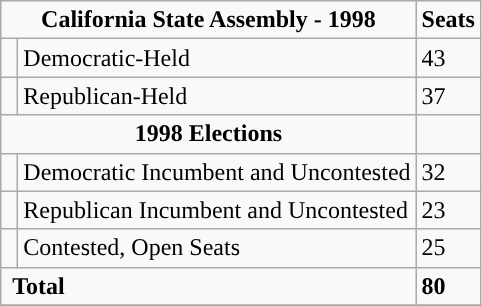<table class="wikitable">
<tr>
<td colspan="2" rowspan="1" align="center" valign="top"><strong>California State Assembly - 1998</strong></td>
<td valign="top"><strong>Seats</strong><br></td>
</tr>
<tr>
<td style="background-color:"> </td>
<td>Democratic-Held</td>
<td>43</td>
</tr>
<tr>
<td style="background-color:"> </td>
<td>Republican-Held</td>
<td>37</td>
</tr>
<tr>
<td colspan="2" rowspan="1" align="center"><strong>1998 Elections</strong></td>
</tr>
<tr>
<td style="background-color:"> </td>
<td>Democratic Incumbent and Uncontested</td>
<td>32</td>
</tr>
<tr>
<td style="background-color:"> </td>
<td>Republican Incumbent and Uncontested</td>
<td>23</td>
</tr>
<tr>
<td style="background-color:"> </td>
<td>Contested, Open Seats</td>
<td>25</td>
</tr>
<tr>
<td colspan="2" rowspan="1"> <strong>Total</strong><br></td>
<td><strong>80</strong></td>
</tr>
<tr>
</tr>
</table>
